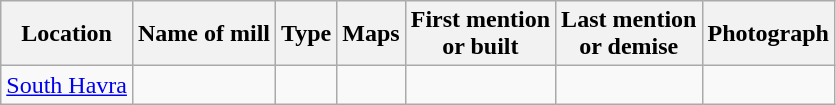<table class="wikitable">
<tr>
<th>Location</th>
<th>Name of mill</th>
<th>Type</th>
<th>Maps</th>
<th>First mention<br>or built</th>
<th>Last mention<br> or demise</th>
<th>Photograph</th>
</tr>
<tr>
<td><a href='#'>South Havra</a></td>
<td></td>
<td></td>
<td></td>
<td></td>
<td></td>
<td></td>
</tr>
</table>
